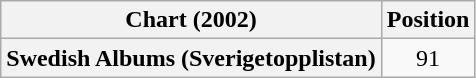<table class="wikitable plainrowheaders" style="text-align:center">
<tr>
<th scope="col">Chart (2002)</th>
<th scope="col">Position</th>
</tr>
<tr>
<th scope="row">Swedish Albums (Sverigetopplistan)</th>
<td>91</td>
</tr>
</table>
